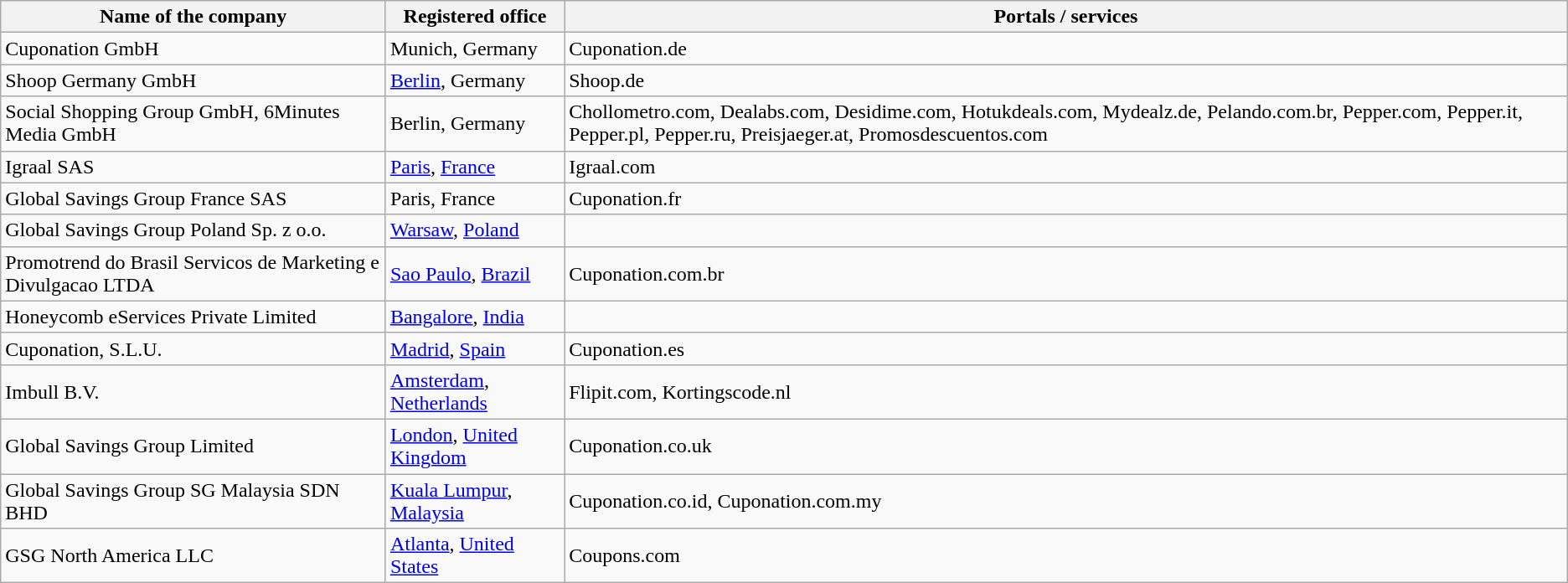<table class="wikitable">
<tr>
<th>Name of the company</th>
<th>Registered office</th>
<th>Portals / services</th>
</tr>
<tr>
<td>Cuponation GmbH</td>
<td>Munich, Germany</td>
<td>Cuponation.de</td>
</tr>
<tr>
<td>Shoop Germany GmbH</td>
<td><a href='#'>Berlin</a>, Germany</td>
<td>Shoop.de</td>
</tr>
<tr>
<td>Social Shopping Group GmbH, 6Minutes Media GmbH</td>
<td>Berlin, Germany</td>
<td>Chollometro.com, Dealabs.com, Desidime.com, Hotukdeals.com, Mydealz.de, Pelando.com.br, Pepper.com, Pepper.it, Pepper.pl, Pepper.ru, Preisjaeger.at, Promosdescuentos.com</td>
</tr>
<tr>
<td>Igraal SAS</td>
<td><a href='#'>Paris</a>, <a href='#'>France</a></td>
<td>Igraal.com</td>
</tr>
<tr>
<td>Global Savings Group France SAS</td>
<td>Paris, France</td>
<td>Cuponation.fr</td>
</tr>
<tr>
<td>Global Savings Group Poland Sp. z o.o.</td>
<td><a href='#'>Warsaw</a>, <a href='#'>Poland</a></td>
<td></td>
</tr>
<tr>
<td>Promotrend do Brasil Servicos de Marketing e Divulgacao LTDA</td>
<td><a href='#'>Sao Paulo</a>, <a href='#'>Brazil</a></td>
<td>Cuponation.com.br</td>
</tr>
<tr>
<td>Honeycomb eServices Private Limited</td>
<td><a href='#'>Bangalore</a>, <a href='#'>India</a></td>
<td></td>
</tr>
<tr>
<td>Cuponation, S.L.U.</td>
<td><a href='#'>Madrid</a>, <a href='#'>Spain</a></td>
<td>Cuponation.es</td>
</tr>
<tr>
<td>Imbull B.V.</td>
<td><a href='#'>Amsterdam</a>, <a href='#'>Netherlands</a></td>
<td>Flipit.com, Kortingscode.nl</td>
</tr>
<tr>
<td>Global Savings Group Limited</td>
<td><a href='#'>London</a>, <a href='#'>United Kingdom</a></td>
<td>Cuponation.co.uk</td>
</tr>
<tr>
<td>Global Savings Group SG Malaysia SDN BHD</td>
<td><a href='#'>Kuala Lumpur</a>, <a href='#'>Malaysia</a></td>
<td>Cuponation.co.id, Cuponation.com.my</td>
</tr>
<tr>
<td>GSG North America LLC</td>
<td><a href='#'>Atlanta</a>, <a href='#'>United States</a></td>
<td>Coupons.com</td>
</tr>
</table>
